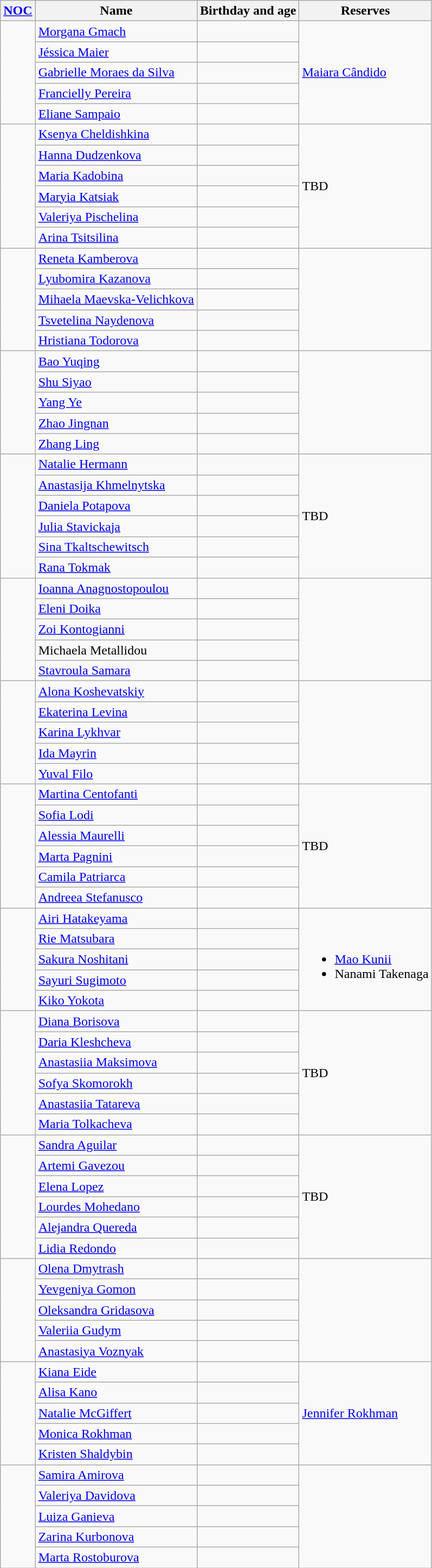<table class="wikitable sortable">
<tr>
<th><a href='#'>NOC</a></th>
<th>Name</th>
<th>Birthday and age</th>
<th>Reserves</th>
</tr>
<tr>
<td rowspan="5"></td>
<td><a href='#'>Morgana Gmach</a></td>
<td></td>
<td rowspan="5"><a href='#'>Maiara Cândido</a></td>
</tr>
<tr>
<td><a href='#'>Jéssica Maier</a></td>
<td></td>
</tr>
<tr>
<td><a href='#'>Gabrielle Moraes da Silva</a></td>
<td></td>
</tr>
<tr>
<td><a href='#'>Francielly Pereira</a></td>
<td></td>
</tr>
<tr>
<td><a href='#'>Eliane Sampaio</a></td>
<td></td>
</tr>
<tr>
<td rowspan="6"></td>
<td><a href='#'>Ksenya Cheldishkina</a></td>
<td></td>
<td rowspan="6">TBD</td>
</tr>
<tr>
<td><a href='#'>Hanna Dudzenkova</a></td>
<td></td>
</tr>
<tr>
<td><a href='#'>Maria Kadobina</a></td>
<td></td>
</tr>
<tr>
<td><a href='#'>Maryia Katsiak</a></td>
<td></td>
</tr>
<tr>
<td><a href='#'>Valeriya Pischelina</a></td>
<td></td>
</tr>
<tr>
<td><a href='#'>Arina Tsitsilina</a></td>
<td></td>
</tr>
<tr>
<td rowspan="5"></td>
<td><a href='#'>Reneta Kamberova</a></td>
<td></td>
<td rowspan="5"></td>
</tr>
<tr>
<td><a href='#'>Lyubomira Kazanova</a></td>
<td></td>
</tr>
<tr>
<td><a href='#'>Mihaela Maevska-Velichkova</a></td>
<td></td>
</tr>
<tr>
<td><a href='#'>Tsvetelina Naydenova</a></td>
<td></td>
</tr>
<tr>
<td><a href='#'>Hristiana Todorova</a></td>
<td></td>
</tr>
<tr>
<td rowspan="5"></td>
<td><a href='#'>Bao Yuqing</a></td>
<td></td>
<td rowspan="5"></td>
</tr>
<tr>
<td><a href='#'>Shu Siyao</a></td>
<td></td>
</tr>
<tr>
<td><a href='#'>Yang Ye</a></td>
<td></td>
</tr>
<tr>
<td><a href='#'>Zhao Jingnan</a></td>
<td></td>
</tr>
<tr>
<td><a href='#'>Zhang Ling</a></td>
<td></td>
</tr>
<tr>
<td rowspan="6"></td>
<td><a href='#'>Natalie Hermann</a></td>
<td></td>
<td rowspan="6">TBD</td>
</tr>
<tr>
<td><a href='#'>Anastasija Khmelnytska</a></td>
<td></td>
</tr>
<tr>
<td><a href='#'>Daniela Potapova</a></td>
<td></td>
</tr>
<tr>
<td><a href='#'>Julia Stavickaja</a></td>
<td></td>
</tr>
<tr>
<td><a href='#'>Sina Tkaltschewitsch</a></td>
<td></td>
</tr>
<tr>
<td><a href='#'>Rana Tokmak</a></td>
<td></td>
</tr>
<tr>
<td rowspan="5"></td>
<td><a href='#'>Ioanna Anagnostopoulou</a></td>
<td></td>
<td rowspan="5"></td>
</tr>
<tr>
<td><a href='#'>Eleni Doika</a></td>
<td></td>
</tr>
<tr>
<td><a href='#'>Zoi Kontogianni</a></td>
<td></td>
</tr>
<tr>
<td>Michaela Metallidou</td>
<td></td>
</tr>
<tr>
<td><a href='#'>Stavroula Samara</a></td>
<td></td>
</tr>
<tr>
<td rowspan="5"></td>
<td><a href='#'>Alona Koshevatskiy</a></td>
<td></td>
<td rowspan="5"></td>
</tr>
<tr>
<td><a href='#'>Ekaterina Levina</a></td>
<td></td>
</tr>
<tr>
<td><a href='#'>Karina Lykhvar</a></td>
<td></td>
</tr>
<tr>
<td><a href='#'>Ida Mayrin</a></td>
<td></td>
</tr>
<tr>
<td><a href='#'>Yuval Filo</a></td>
<td></td>
</tr>
<tr>
<td rowspan="6"></td>
<td><a href='#'>Martina Centofanti</a></td>
<td></td>
<td rowspan="6">TBD</td>
</tr>
<tr>
<td><a href='#'>Sofia Lodi</a></td>
<td></td>
</tr>
<tr>
<td><a href='#'>Alessia Maurelli</a></td>
<td></td>
</tr>
<tr>
<td><a href='#'>Marta Pagnini</a></td>
<td></td>
</tr>
<tr>
<td><a href='#'>Camila Patriarca</a></td>
<td></td>
</tr>
<tr>
<td><a href='#'>Andreea Stefanusco</a></td>
<td></td>
</tr>
<tr>
<td rowspan="5"></td>
<td><a href='#'>Airi Hatakeyama</a></td>
<td></td>
<td rowspan="5"><br><ul><li><a href='#'>Mao Kunii</a></li><li>Nanami Takenaga</li></ul></td>
</tr>
<tr>
<td><a href='#'>Rie Matsubara</a></td>
<td></td>
</tr>
<tr>
<td><a href='#'>Sakura Noshitani</a></td>
<td></td>
</tr>
<tr>
<td><a href='#'>Sayuri Sugimoto</a></td>
<td></td>
</tr>
<tr>
<td><a href='#'>Kiko Yokota</a></td>
<td></td>
</tr>
<tr>
<td rowspan="6"></td>
<td><a href='#'>Diana Borisova</a></td>
<td></td>
<td rowspan="6">TBD</td>
</tr>
<tr>
<td><a href='#'>Daria Kleshcheva</a></td>
<td></td>
</tr>
<tr>
<td><a href='#'>Anastasiia Maksimova</a></td>
<td></td>
</tr>
<tr>
<td><a href='#'>Sofya Skomorokh</a></td>
<td></td>
</tr>
<tr>
<td><a href='#'>Anastasiia Tatareva</a></td>
<td></td>
</tr>
<tr>
<td><a href='#'>Maria Tolkacheva</a></td>
<td></td>
</tr>
<tr>
<td rowspan="6"></td>
<td><a href='#'>Sandra Aguilar</a></td>
<td></td>
<td rowspan="6">TBD</td>
</tr>
<tr>
<td><a href='#'>Artemi Gavezou</a></td>
<td></td>
</tr>
<tr>
<td><a href='#'>Elena Lopez</a></td>
<td></td>
</tr>
<tr>
<td><a href='#'>Lourdes Mohedano</a></td>
<td></td>
</tr>
<tr>
<td><a href='#'>Alejandra Quereda</a></td>
<td></td>
</tr>
<tr>
<td><a href='#'>Lidia Redondo</a></td>
<td></td>
</tr>
<tr>
<td rowspan="5"></td>
<td><a href='#'>Olena Dmytrash</a></td>
<td></td>
<td rowspan="5"></td>
</tr>
<tr>
<td><a href='#'>Yevgeniya Gomon</a></td>
<td></td>
</tr>
<tr>
<td><a href='#'>Oleksandra Gridasova</a></td>
<td></td>
</tr>
<tr>
<td><a href='#'>Valeriia Gudym</a></td>
<td></td>
</tr>
<tr>
<td><a href='#'>Anastasiya Voznyak</a></td>
<td></td>
</tr>
<tr>
<td rowspan="5"></td>
<td><a href='#'>Kiana Eide</a></td>
<td></td>
<td rowspan="5"><a href='#'>Jennifer Rokhman</a></td>
</tr>
<tr>
<td><a href='#'>Alisa Kano</a></td>
<td></td>
</tr>
<tr>
<td><a href='#'>Natalie McGiffert</a></td>
<td></td>
</tr>
<tr>
<td><a href='#'>Monica Rokhman</a></td>
<td></td>
</tr>
<tr>
<td><a href='#'>Kristen Shaldybin</a></td>
<td></td>
</tr>
<tr>
<td rowspan="5"></td>
<td><a href='#'>Samira Amirova</a></td>
<td></td>
<td rowspan="5"></td>
</tr>
<tr>
<td><a href='#'>Valeriya Davidova</a></td>
<td></td>
</tr>
<tr>
<td><a href='#'>Luiza Ganieva</a></td>
<td></td>
</tr>
<tr>
<td><a href='#'>Zarina Kurbonova</a></td>
<td></td>
</tr>
<tr>
<td><a href='#'>Marta Rostoburova</a></td>
<td></td>
</tr>
</table>
